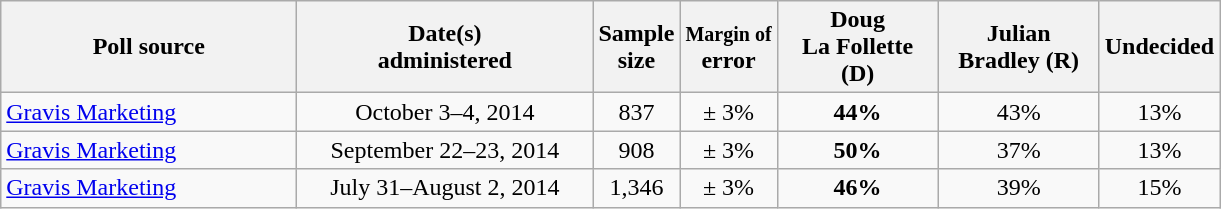<table class="wikitable">
<tr>
<th style="width:190px;">Poll source</th>
<th style="width:190px;">Date(s)<br>administered</th>
<th class="small">Sample<br>size</th>
<th><small>Margin of</small><br>error</th>
<th style="width:100px;">Doug<br>La Follette (D)</th>
<th style="width:100px;">Julian<br>Bradley (R)</th>
<th style="width:40px;">Undecided</th>
</tr>
<tr>
<td><a href='#'>Gravis Marketing</a></td>
<td style="text-align:center;">October 3–4, 2014</td>
<td style="text-align:center;">837</td>
<td style="text-align:center;">± 3%</td>
<td align="center" ><strong>44%</strong></td>
<td style="text-align:center;">43%</td>
<td style="text-align:center;">13%</td>
</tr>
<tr>
<td><a href='#'>Gravis Marketing</a></td>
<td style="text-align:center;">September 22–23, 2014</td>
<td style="text-align:center;">908</td>
<td style="text-align:center;">± 3%</td>
<td align="center" ><strong>50%</strong></td>
<td style="text-align:center;">37%</td>
<td style="text-align:center;">13%</td>
</tr>
<tr>
<td><a href='#'>Gravis Marketing</a></td>
<td style="text-align:center;">July 31–August 2, 2014</td>
<td style="text-align:center;">1,346</td>
<td style="text-align:center;">± 3%</td>
<td align="center" ><strong>46%</strong></td>
<td style="text-align:center;">39%</td>
<td style="text-align:center;">15%</td>
</tr>
</table>
